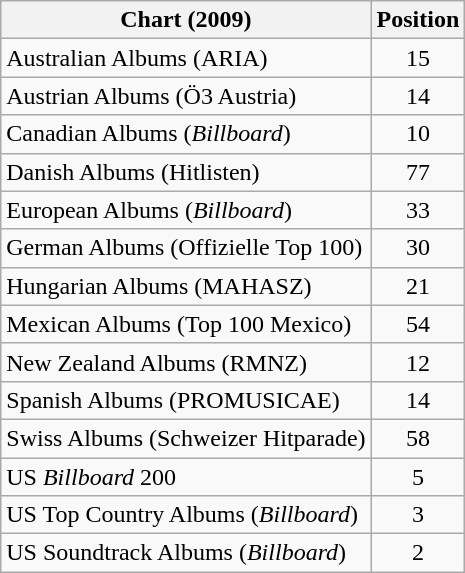<table class="wikitable sortable">
<tr>
<th>Chart (2009)</th>
<th>Position</th>
</tr>
<tr>
<td>Australian Albums (ARIA)</td>
<td style="text-align:center;">15</td>
</tr>
<tr>
<td>Austrian Albums (Ö3 Austria)</td>
<td style="text-align:center;">14</td>
</tr>
<tr>
<td>Canadian Albums (<em>Billboard</em>)</td>
<td style="text-align:center;">10</td>
</tr>
<tr>
<td>Danish Albums (Hitlisten)</td>
<td style="text-align:center;">77</td>
</tr>
<tr>
<td>European Albums (<em>Billboard</em>)</td>
<td style="text-align:center;">33</td>
</tr>
<tr>
<td>German Albums (Offizielle Top 100)</td>
<td style="text-align:center;">30</td>
</tr>
<tr>
<td>Hungarian Albums (MAHASZ)</td>
<td style="text-align:center;">21</td>
</tr>
<tr>
<td>Mexican Albums (Top 100 Mexico)</td>
<td style="text-align:center;">54</td>
</tr>
<tr>
<td>New Zealand Albums (RMNZ)</td>
<td style="text-align:center;">12</td>
</tr>
<tr>
<td>Spanish Albums (PROMUSICAE)</td>
<td style="text-align:center;">14</td>
</tr>
<tr>
<td>Swiss Albums (Schweizer Hitparade)</td>
<td style="text-align:center;">58</td>
</tr>
<tr>
<td>US <em>Billboard</em> 200</td>
<td style="text-align:center;">5</td>
</tr>
<tr>
<td>US Top Country Albums (<em>Billboard</em>)</td>
<td style="text-align:center;">3</td>
</tr>
<tr>
<td>US Soundtrack Albums (<em>Billboard</em>)</td>
<td style="text-align:center;">2</td>
</tr>
</table>
